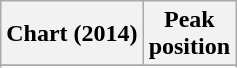<table class="wikitable sortable plainrowheaders">
<tr>
<th>Chart (2014)</th>
<th>Peak<br>position</th>
</tr>
<tr>
</tr>
<tr>
</tr>
<tr>
</tr>
<tr>
</tr>
<tr>
</tr>
<tr>
</tr>
<tr>
</tr>
<tr>
</tr>
<tr>
</tr>
<tr>
</tr>
<tr>
</tr>
<tr>
</tr>
<tr>
</tr>
<tr>
</tr>
<tr>
</tr>
<tr>
</tr>
<tr>
</tr>
</table>
